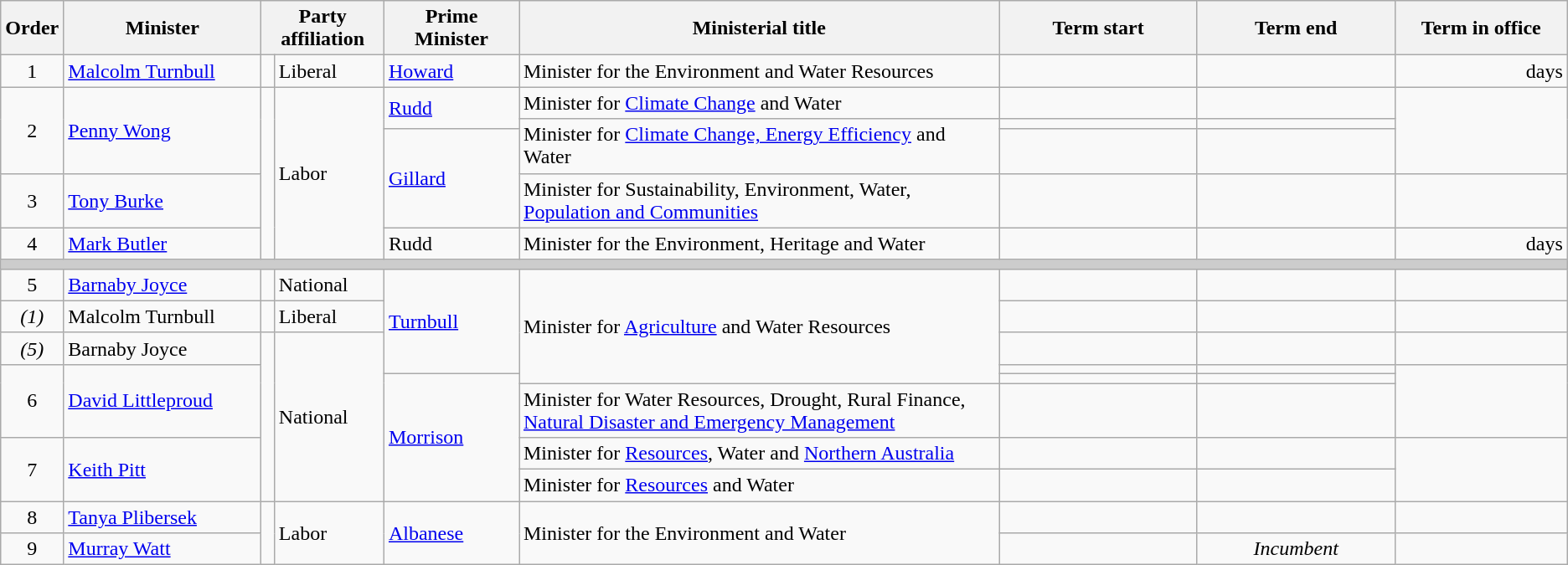<table class="wikitable">
<tr>
<th width=5>Order</th>
<th width=150>Minister</th>
<th width=100 colspan="2">Party affiliation</th>
<th width=100>Prime Minister</th>
<th width=375>Ministerial title</th>
<th width=150>Term start</th>
<th width=150>Term end</th>
<th width=130>Term in office</th>
</tr>
<tr>
<td align=center>1</td>
<td><a href='#'>Malcolm Turnbull</a></td>
<td></td>
<td>Liberal</td>
<td><a href='#'>Howard</a></td>
<td>Minister for the Environment and Water Resources</td>
<td align=center></td>
<td align=center></td>
<td align=right> days</td>
</tr>
<tr>
<td rowspan=3 align=center>2</td>
<td rowspan=3><a href='#'>Penny Wong</a></td>
<td rowspan=5 ></td>
<td rowspan=5>Labor</td>
<td rowspan=2><a href='#'>Rudd</a></td>
<td>Minister for <a href='#'>Climate Change</a> and Water</td>
<td align=center></td>
<td align=center></td>
<td rowspan=3 align=right></td>
</tr>
<tr>
<td rowspan=2>Minister for <a href='#'>Climate Change, Energy Efficiency</a> and Water</td>
<td align=center></td>
<td align=center></td>
</tr>
<tr>
<td rowspan=2><a href='#'>Gillard</a></td>
<td align=center></td>
<td align=center></td>
</tr>
<tr>
<td align=center>3</td>
<td><a href='#'>Tony Burke</a></td>
<td>Minister for Sustainability, Environment, Water, <a href='#'>Population and Communities</a></td>
<td align=center></td>
<td align=center></td>
<td align=right><strong></strong></td>
</tr>
<tr>
<td align=center>4</td>
<td><a href='#'>Mark Butler</a></td>
<td>Rudd</td>
<td>Minister for the Environment, Heritage and Water</td>
<td align=center></td>
<td align=center></td>
<td align=right> days</td>
</tr>
<tr>
<th colspan=9 style="background: #cccccc;"></th>
</tr>
<tr>
<td align=center>5</td>
<td><a href='#'>Barnaby Joyce</a></td>
<td></td>
<td>National</td>
<td rowspan=4><a href='#'>Turnbull</a></td>
<td rowspan=5>Minister for <a href='#'>Agriculture</a> and Water Resources</td>
<td align=center></td>
<td align=center></td>
<td align=right></td>
</tr>
<tr>
<td align=center><em>(1)</em></td>
<td>Malcolm Turnbull</td>
<td></td>
<td>Liberal</td>
<td align=center></td>
<td align=center></td>
<td align=right></td>
</tr>
<tr>
<td align=center><em>(5)</em></td>
<td>Barnaby Joyce</td>
<td rowspan=6 ></td>
<td rowspan=6>National</td>
<td align=center></td>
<td align=center></td>
<td align=right></td>
</tr>
<tr>
<td rowspan=3 align=center>6</td>
<td rowspan=3><a href='#'>David Littleproud</a></td>
<td align=center></td>
<td align=center></td>
<td rowspan=3 align=right></td>
</tr>
<tr>
<td rowspan=4><a href='#'>Morrison</a></td>
<td align=center></td>
<td align=center></td>
</tr>
<tr>
<td>Minister for Water Resources, Drought, Rural Finance, <a href='#'>Natural Disaster and Emergency Management</a></td>
<td align=center></td>
<td align=center></td>
</tr>
<tr>
<td rowspan=2 align=center>7</td>
<td rowspan=2><a href='#'>Keith Pitt</a></td>
<td>Minister for <a href='#'>Resources</a>, Water and <a href='#'>Northern Australia</a></td>
<td align=center></td>
<td align=center></td>
<td rowspan=2 align=right></td>
</tr>
<tr>
<td>Minister for <a href='#'>Resources</a> and Water</td>
<td align=center></td>
<td align=center></td>
</tr>
<tr>
<td align=center>8</td>
<td><a href='#'>Tanya Plibersek</a></td>
<td rowspan=2 ></td>
<td rowspan=2>Labor</td>
<td rowspan=2><a href='#'>Albanese</a></td>
<td rowspan=2>Minister for the Environment and Water</td>
<td align=center></td>
<td align=center></td>
<td align=right></td>
</tr>
<tr>
<td align=center>9</td>
<td><a href='#'>Murray Watt</a></td>
<td align=center></td>
<td align=center><em>Incumbent</em></td>
<td align=right></td>
</tr>
</table>
